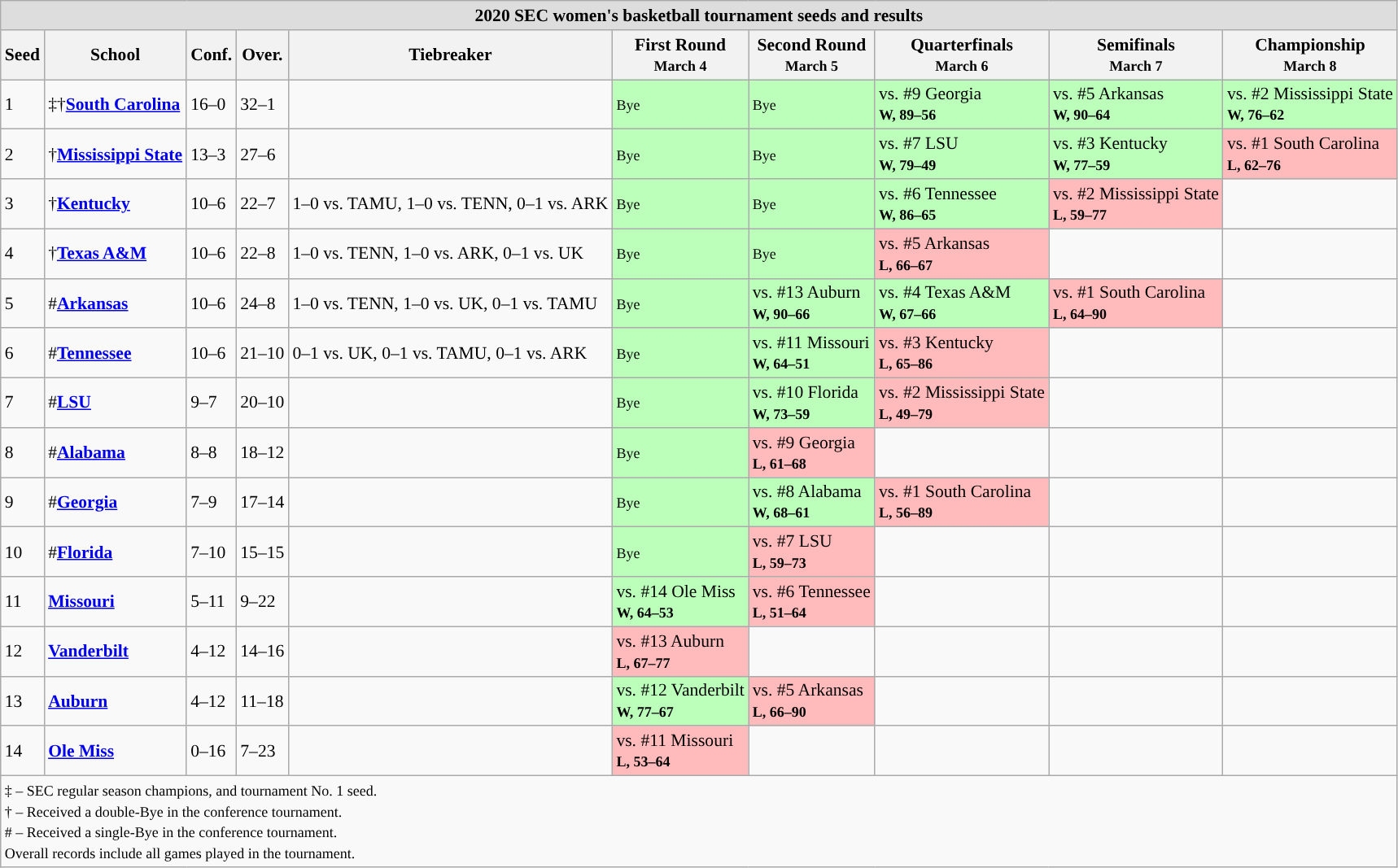<table class="wikitable" style="white-space:nowrap; font-size:90%;">
<tr>
<td colspan="10" style="text-align:center; background:#DDDDDD; font:#000000"><strong>2020 SEC women's basketball tournament seeds and results</strong></td>
</tr>
<tr bgcolor="#efefef">
<th>Seed</th>
<th>School</th>
<th>Conf.</th>
<th>Over.</th>
<th>Tiebreaker</th>
<th>First Round<br><small>March 4</small></th>
<th>Second Round<br><small>March 5</small></th>
<th>Quarterfinals<br><small>March 6</small></th>
<th>Semifinals<br><small>March 7</small></th>
<th>Championship<br><small>March 8</small></th>
</tr>
<tr>
<td>1</td>
<td>‡†<strong><a href='#'>South Carolina</a></strong></td>
<td>16–0</td>
<td>32–1</td>
<td></td>
<td style="background:#bfb;"><small>Bye</small></td>
<td style="background:#bfb;"><small>Bye</small></td>
<td style="background:#bfb;">vs. #9 Georgia<br><small><strong>W, 89–56</strong></small></td>
<td style="background:#bfb;">vs. #5 Arkansas<br><small><strong>W, 90–64</strong></small></td>
<td style="background:#bfb;">vs. #2 Mississippi State<br><small><strong>W, 76–62</strong></small></td>
</tr>
<tr>
<td>2</td>
<td>†<strong><a href='#'>Mississippi State</a> </strong></td>
<td>13–3</td>
<td>27–6</td>
<td></td>
<td style="background:#bfb;"><small>Bye</small></td>
<td style="background:#bfb;"><small>Bye</small></td>
<td style="background:#bfb;">vs. #7 LSU<br><small><strong>W, 79–49</strong></small></td>
<td style="background:#bfb;">vs. #3 Kentucky<br><small><strong>W, 77–59</strong></small></td>
<td style="background:#fbb;">vs. #1 South Carolina<br><small><strong>L, 62–76</strong></small></td>
</tr>
<tr>
<td>3</td>
<td>†<strong><a href='#'>Kentucky</a></strong></td>
<td>10–6</td>
<td>22–7</td>
<td>1–0 vs. TAMU, 1–0 vs. TENN, 0–1 vs. ARK</td>
<td style="background:#bfb;"><small>Bye</small></td>
<td style="background:#bfb;"><small>Bye</small></td>
<td style="background:#bfb;">vs. #6 Tennessee<br><small><strong>W, 86–65</strong></small></td>
<td style="background:#fbb;">vs. #2 Mississippi State<br><small><strong>L, 59–77</strong></small></td>
<td></td>
</tr>
<tr>
<td>4</td>
<td>†<strong><a href='#'>Texas A&M</a></strong></td>
<td>10–6</td>
<td>22–8</td>
<td>1–0 vs. TENN, 1–0 vs. ARK, 0–1 vs. UK</td>
<td style="background:#bfb;"><small>Bye</small></td>
<td style="background:#bfb;"><small>Bye</small></td>
<td style="background:#fbb;">vs. #5 Arkansas<br><small><strong>L, 66–67</strong></small></td>
<td></td>
<td></td>
</tr>
<tr>
<td>5</td>
<td>#<strong><a href='#'>Arkansas</a></strong></td>
<td>10–6</td>
<td>24–8</td>
<td>1–0 vs. TENN, 1–0 vs. UK, 0–1 vs. TAMU</td>
<td style="background:#bfb;"><small>Bye</small></td>
<td style="background:#bfb;">vs. #13 Auburn<br><small><strong>W, 90–66</strong></small></td>
<td style="background:#bfb;">vs. #4 Texas A&M<br><small><strong>W, 67–66</strong></small></td>
<td style="background:#fbb;">vs. #1 South Carolina<br><small><strong>L, 64–90</strong></small></td>
<td></td>
</tr>
<tr>
<td>6</td>
<td>#<strong><a href='#'>Tennessee</a></strong></td>
<td>10–6</td>
<td>21–10</td>
<td>0–1 vs. UK, 0–1 vs. TAMU, 0–1 vs. ARK</td>
<td style="background:#bfb;"><small>Bye</small></td>
<td style="background:#bfb;">vs. #11 Missouri<br><small><strong>W, 64–51</strong></small></td>
<td style="background:#fbb;">vs. #3 Kentucky<br><small><strong>L, 65–86</strong></small></td>
<td></td>
<td></td>
</tr>
<tr>
<td>7</td>
<td>#<strong><a href='#'>LSU</a></strong></td>
<td>9–7</td>
<td>20–10</td>
<td></td>
<td style="background:#bfb;"><small>Bye</small></td>
<td style="background:#bfb;">vs. #10 Florida<br><small><strong>W, 73–59</strong></small></td>
<td style="background:#fbb;">vs. #2 Mississippi State<br><small><strong>L, 49–79</strong></small></td>
<td></td>
<td></td>
</tr>
<tr>
<td>8</td>
<td>#<strong><a href='#'>Alabama</a></strong></td>
<td>8–8</td>
<td>18–12</td>
<td></td>
<td style="background:#bfb;"><small>Bye</small></td>
<td style="background:#fbb;">vs. #9 Georgia<br><small><strong>L, 61–68</strong></small></td>
<td></td>
<td></td>
<td></td>
</tr>
<tr>
<td>9</td>
<td>#<strong><a href='#'>Georgia</a></strong></td>
<td>7–9</td>
<td>17–14</td>
<td></td>
<td style="background:#bfb;"><small>Bye</small></td>
<td style="background:#bfb;">vs. #8 Alabama<br><small><strong>W, 68–61</strong></small></td>
<td style="background:#fbb;">vs. #1 South Carolina<br><small><strong>L, 56–89</strong></small></td>
<td></td>
<td></td>
</tr>
<tr>
<td>10</td>
<td>#<strong><a href='#'>Florida</a></strong></td>
<td>7–10</td>
<td>15–15</td>
<td></td>
<td style="background:#bfb;"><small>Bye</small></td>
<td style="background:#fbb;">vs. #7 LSU<br><small><strong>L, 59–73</strong></small></td>
<td></td>
<td></td>
<td></td>
</tr>
<tr>
<td>11</td>
<td><strong><a href='#'>Missouri</a></strong></td>
<td>5–11</td>
<td>9–22</td>
<td></td>
<td style="background:#bfb;">vs. #14 Ole Miss<br><small><strong>W, 64–53</strong></small></td>
<td style="background:#fbb;">vs. #6 Tennessee<br><small><strong>L, 51–64</strong></small></td>
<td></td>
<td></td>
<td></td>
</tr>
<tr>
<td>12</td>
<td><strong><a href='#'>Vanderbilt</a></strong></td>
<td>4–12</td>
<td>14–16</td>
<td></td>
<td style="background:#fbb;">vs. #13 Auburn<br><small><strong>L, 67–77</strong></small></td>
<td></td>
<td></td>
<td></td>
<td></td>
</tr>
<tr>
<td>13</td>
<td><strong><a href='#'>Auburn</a></strong></td>
<td>4–12</td>
<td>11–18</td>
<td></td>
<td style="background:#bfb;">vs. #12 Vanderbilt<br><small><strong>W, 77–67</strong></small></td>
<td style="background:#fbb;">vs. #5 Arkansas<br><small><strong>L, 66–90</strong></small></td>
<td></td>
<td></td>
<td></td>
</tr>
<tr>
<td>14</td>
<td><strong><a href='#'>Ole Miss</a></strong></td>
<td>0–16</td>
<td>7–23</td>
<td></td>
<td style="background:#fbb;">vs. #11 Missouri<br><small><strong>L, 53–64</strong></small></td>
<td></td>
<td></td>
<td></td>
<td></td>
</tr>
<tr>
<td colspan="10" style="text-align:left;"><small>‡ – SEC regular season champions, and tournament No. 1 seed.<br>† – Received a double-Bye in the conference tournament.<br># – Received a single-Bye in the conference tournament.<br>Overall records include all games played in the tournament.</small></td>
</tr>
</table>
